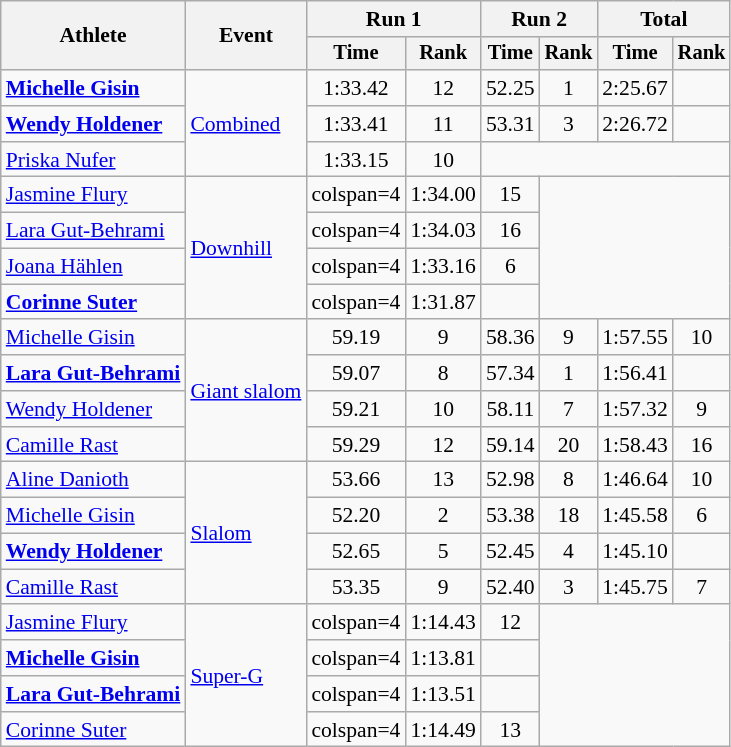<table class=wikitable style=font-size:90%;text-align:center>
<tr>
<th rowspan=2>Athlete</th>
<th rowspan=2>Event</th>
<th colspan=2>Run 1</th>
<th colspan=2>Run 2</th>
<th colspan=2>Total</th>
</tr>
<tr style=font-size:95%>
<th>Time</th>
<th>Rank</th>
<th>Time</th>
<th>Rank</th>
<th>Time</th>
<th>Rank</th>
</tr>
<tr>
<td align=left><strong><a href='#'>Michelle Gisin</a></strong></td>
<td align=left rowspan=3><a href='#'>Combined</a></td>
<td>1:33.42</td>
<td>12</td>
<td>52.25</td>
<td>1</td>
<td>2:25.67</td>
<td></td>
</tr>
<tr>
<td align=left><strong><a href='#'>Wendy Holdener</a></strong></td>
<td>1:33.41</td>
<td>11</td>
<td>53.31</td>
<td>3</td>
<td>2:26.72</td>
<td></td>
</tr>
<tr>
<td align=left><a href='#'>Priska Nufer</a></td>
<td>1:33.15</td>
<td>10</td>
<td colspan=4></td>
</tr>
<tr>
<td align=left><a href='#'>Jasmine Flury</a></td>
<td align=left rowspan=4><a href='#'>Downhill</a></td>
<td>colspan=4 </td>
<td>1:34.00</td>
<td>15</td>
</tr>
<tr>
<td align=left><a href='#'>Lara Gut-Behrami</a></td>
<td>colspan=4 </td>
<td>1:34.03</td>
<td>16</td>
</tr>
<tr>
<td align=left><a href='#'>Joana Hählen</a></td>
<td>colspan=4 </td>
<td>1:33.16</td>
<td>6</td>
</tr>
<tr>
<td align=left><strong><a href='#'>Corinne Suter</a></strong></td>
<td>colspan=4 </td>
<td>1:31.87</td>
<td></td>
</tr>
<tr>
<td align=left><a href='#'>Michelle Gisin</a></td>
<td align=left rowspan=4><a href='#'>Giant slalom</a></td>
<td>59.19</td>
<td>9</td>
<td>58.36</td>
<td>9</td>
<td>1:57.55</td>
<td>10</td>
</tr>
<tr>
<td align=left><strong><a href='#'>Lara Gut-Behrami</a></strong></td>
<td>59.07</td>
<td>8</td>
<td>57.34</td>
<td>1</td>
<td>1:56.41</td>
<td></td>
</tr>
<tr>
<td align=left><a href='#'>Wendy Holdener</a></td>
<td>59.21</td>
<td>10</td>
<td>58.11</td>
<td>7</td>
<td>1:57.32</td>
<td>9</td>
</tr>
<tr>
<td align=left><a href='#'>Camille Rast</a></td>
<td>59.29</td>
<td>12</td>
<td>59.14</td>
<td>20</td>
<td>1:58.43</td>
<td>16</td>
</tr>
<tr>
<td align=left><a href='#'>Aline Danioth</a></td>
<td align=left rowspan=4><a href='#'>Slalom</a></td>
<td>53.66</td>
<td>13</td>
<td>52.98</td>
<td>8</td>
<td>1:46.64</td>
<td>10</td>
</tr>
<tr>
<td align=left><a href='#'>Michelle Gisin</a></td>
<td>52.20</td>
<td>2</td>
<td>53.38</td>
<td>18</td>
<td>1:45.58</td>
<td>6</td>
</tr>
<tr>
<td align=left><strong><a href='#'>Wendy Holdener</a></strong></td>
<td>52.65</td>
<td>5</td>
<td>52.45</td>
<td>4</td>
<td>1:45.10</td>
<td></td>
</tr>
<tr>
<td align=left><a href='#'>Camille Rast</a></td>
<td>53.35</td>
<td>9</td>
<td>52.40</td>
<td>3</td>
<td>1:45.75</td>
<td>7</td>
</tr>
<tr>
<td align=left><a href='#'>Jasmine Flury</a></td>
<td align=left rowspan=4><a href='#'>Super-G</a></td>
<td>colspan=4 </td>
<td>1:14.43</td>
<td>12</td>
</tr>
<tr>
<td align=left><strong><a href='#'>Michelle Gisin</a></strong></td>
<td>colspan=4 </td>
<td>1:13.81</td>
<td></td>
</tr>
<tr>
<td align=left><strong><a href='#'>Lara Gut-Behrami</a></strong></td>
<td>colspan=4 </td>
<td>1:13.51</td>
<td></td>
</tr>
<tr>
<td align=left><a href='#'>Corinne Suter</a></td>
<td>colspan=4 </td>
<td>1:14.49</td>
<td>13</td>
</tr>
</table>
